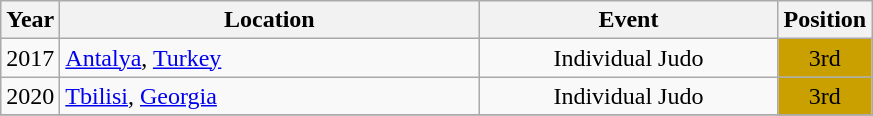<table class="wikitable" style="text-align:center;">
<tr>
<th>Year</th>
<th style="width:17em">Location</th>
<th style="width:12em">Event</th>
<th>Position</th>
</tr>
<tr>
<td>2017</td>
<td rowspan="1" align="left"> <a href='#'>Antalya</a>, <a href='#'>Turkey</a></td>
<td>Individual Judo</td>
<td bgcolor="Caramel">3rd</td>
</tr>
<tr>
<td>2020</td>
<td rowspan="1" align="left"> <a href='#'>Tbilisi</a>, <a href='#'>Georgia</a></td>
<td>Individual Judo</td>
<td bgcolor="Caramel">3rd</td>
</tr>
<tr>
</tr>
</table>
